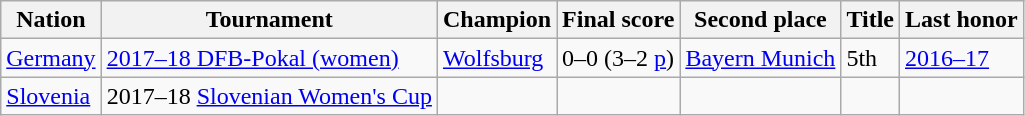<table class="wikitable sortable">
<tr>
<th>Nation</th>
<th>Tournament</th>
<th>Champion</th>
<th>Final score</th>
<th>Second place</th>
<th data-sort-type="number">Title</th>
<th>Last honor</th>
</tr>
<tr>
<td> <a href='#'>Germany</a></td>
<td><a href='#'>2017–18 DFB-Pokal (women)</a></td>
<td><a href='#'>Wolfsburg</a></td>
<td>0–0 (3–2 <a href='#'>p</a>)</td>
<td><a href='#'>Bayern Munich</a></td>
<td>5th</td>
<td><a href='#'>2016–17</a></td>
</tr>
<tr>
<td> <a href='#'>Slovenia</a></td>
<td>2017–18 <a href='#'>Slovenian Women's Cup</a></td>
<td></td>
<td></td>
<td></td>
<td></td>
<td></td>
</tr>
</table>
